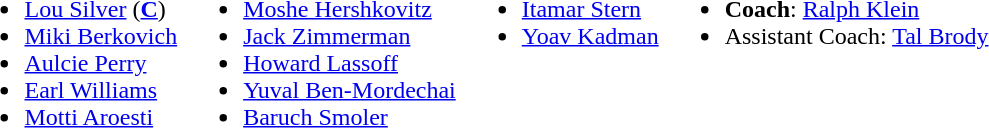<table>
<tr valign="top">
<td><br><ul><li>  <a href='#'>Lou Silver</a> (<strong><a href='#'>C</a></strong>)</li><li> <a href='#'>Miki Berkovich</a></li><li>  <a href='#'>Aulcie Perry</a></li><li> <a href='#'>Earl Williams</a></li><li> <a href='#'>Motti Aroesti</a></li></ul></td>
<td><br><ul><li> <a href='#'>Moshe Hershkovitz</a></li><li> <a href='#'>Jack Zimmerman</a></li><li>  <a href='#'>Howard Lassoff</a></li><li> <a href='#'>Yuval Ben-Mordechai</a></li><li> <a href='#'>Baruch Smoler</a></li></ul></td>
<td><br><ul><li> <a href='#'>Itamar Stern</a></li><li> <a href='#'>Yoav Kadman</a></li></ul></td>
<td><br><ul><li><strong>Coach</strong>:  <a href='#'>Ralph Klein</a></li><li>Assistant Coach:  <a href='#'>Tal Brody</a></li></ul></td>
</tr>
</table>
